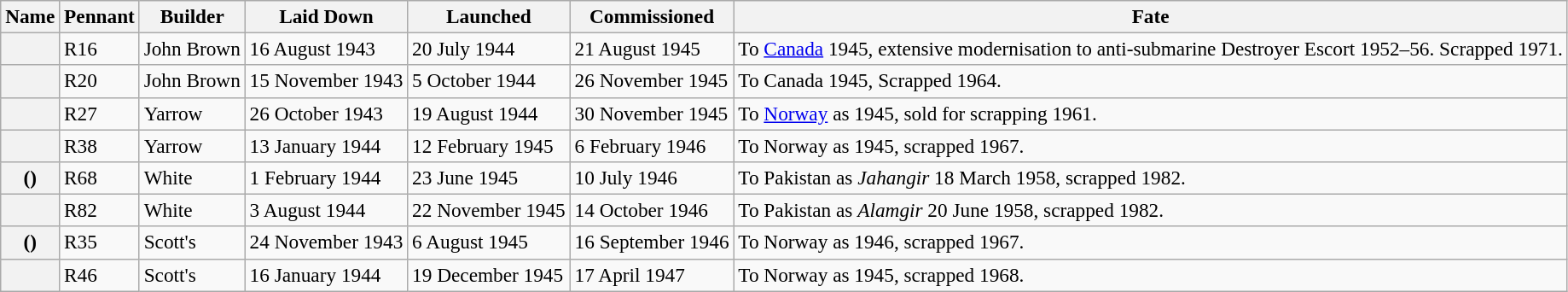<table class="wikitable plainrowheaders" style="font-size:97%;">
<tr>
<th scope="col">Name</th>
<th scope="col">Pennant</th>
<th scope="col">Builder </th>
<th scope="col">Laid Down </th>
<th scope="col">Launched </th>
<th scope="col">Commissioned </th>
<th scope="col">Fate</th>
</tr>
<tr>
<th scope="row"> </th>
<td>R16</td>
<td>John Brown</td>
<td>16 August 1943</td>
<td>20 July 1944</td>
<td>21 August 1945</td>
<td>To <a href='#'>Canada</a> 1945, extensive modernisation to anti-submarine Destroyer Escort 1952–56. Scrapped 1971.</td>
</tr>
<tr>
<th scope="row"> </th>
<td>R20</td>
<td>John Brown</td>
<td>15 November 1943</td>
<td>5 October 1944</td>
<td>26 November 1945</td>
<td>To Canada 1945, Scrapped 1964.</td>
</tr>
<tr>
<th scope="row"></th>
<td>R27</td>
<td>Yarrow</td>
<td>26 October 1943</td>
<td>19 August 1944</td>
<td>30 November 1945</td>
<td>To <a href='#'>Norway</a> as  1945, sold for scrapping 1961.</td>
</tr>
<tr>
<th scope="row"></th>
<td>R38</td>
<td>Yarrow</td>
<td>13 January 1944</td>
<td>12 February 1945</td>
<td>6 February 1946</td>
<td>To Norway as  1945, scrapped 1967.</td>
</tr>
<tr>
<th scope="row"> ()</th>
<td>R68</td>
<td>White</td>
<td>1 February 1944</td>
<td>23 June 1945</td>
<td>10 July 1946</td>
<td>To Pakistan as <em>Jahangir</em> 18 March 1958, scrapped 1982.</td>
</tr>
<tr>
<th scope="row"></th>
<td>R82</td>
<td>White</td>
<td>3 August 1944</td>
<td>22 November 1945</td>
<td>14 October 1946</td>
<td>To Pakistan as <em>Alamgir</em> 20 June 1958, scrapped 1982.</td>
</tr>
<tr>
<th scope="row"> ()</th>
<td>R35</td>
<td>Scott's</td>
<td>24 November 1943</td>
<td>6 August 1945</td>
<td>16 September 1946</td>
<td>To Norway as  1946, scrapped 1967.</td>
</tr>
<tr>
<th scope="row"></th>
<td>R46</td>
<td>Scott's</td>
<td>16 January 1944</td>
<td>19 December 1945</td>
<td>17 April 1947</td>
<td>To Norway as  1945, scrapped 1968.</td>
</tr>
</table>
